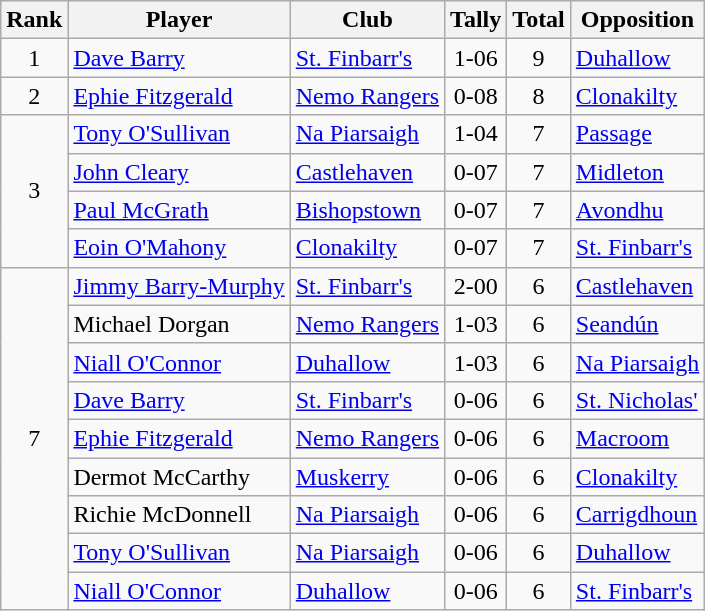<table class="wikitable">
<tr>
<th>Rank</th>
<th>Player</th>
<th>Club</th>
<th>Tally</th>
<th>Total</th>
<th>Opposition</th>
</tr>
<tr>
<td rowspan="1" style="text-align:center;">1</td>
<td><a href='#'>Dave Barry</a></td>
<td><a href='#'>St. Finbarr's</a></td>
<td align=center>1-06</td>
<td align=center>9</td>
<td><a href='#'>Duhallow</a></td>
</tr>
<tr>
<td rowspan="1" style="text-align:center;">2</td>
<td><a href='#'>Ephie Fitzgerald</a></td>
<td><a href='#'>Nemo Rangers</a></td>
<td align=center>0-08</td>
<td align=center>8</td>
<td><a href='#'>Clonakilty</a></td>
</tr>
<tr>
<td rowspan="4" style="text-align:center;">3</td>
<td><a href='#'>Tony O'Sullivan</a></td>
<td><a href='#'>Na Piarsaigh</a></td>
<td align=center>1-04</td>
<td align=center>7</td>
<td><a href='#'>Passage</a></td>
</tr>
<tr>
<td><a href='#'>John Cleary</a></td>
<td><a href='#'>Castlehaven</a></td>
<td align=center>0-07</td>
<td align=center>7</td>
<td><a href='#'>Midleton</a></td>
</tr>
<tr>
<td><a href='#'>Paul McGrath</a></td>
<td><a href='#'>Bishopstown</a></td>
<td align=center>0-07</td>
<td align=center>7</td>
<td><a href='#'>Avondhu</a></td>
</tr>
<tr>
<td><a href='#'>Eoin O'Mahony</a></td>
<td><a href='#'>Clonakilty</a></td>
<td align=center>0-07</td>
<td align=center>7</td>
<td><a href='#'>St. Finbarr's</a></td>
</tr>
<tr>
<td rowspan="9" style="text-align:center;">7</td>
<td><a href='#'>Jimmy Barry-Murphy</a></td>
<td><a href='#'>St. Finbarr's</a></td>
<td align=center>2-00</td>
<td align=center>6</td>
<td><a href='#'>Castlehaven</a></td>
</tr>
<tr>
<td>Michael Dorgan</td>
<td><a href='#'>Nemo Rangers</a></td>
<td align=center>1-03</td>
<td align=center>6</td>
<td><a href='#'>Seandún</a></td>
</tr>
<tr>
<td><a href='#'>Niall O'Connor</a></td>
<td><a href='#'>Duhallow</a></td>
<td align=center>1-03</td>
<td align=center>6</td>
<td><a href='#'>Na Piarsaigh</a></td>
</tr>
<tr>
<td><a href='#'>Dave Barry</a></td>
<td><a href='#'>St. Finbarr's</a></td>
<td align=center>0-06</td>
<td align=center>6</td>
<td><a href='#'>St. Nicholas'</a></td>
</tr>
<tr>
<td><a href='#'>Ephie Fitzgerald</a></td>
<td><a href='#'>Nemo Rangers</a></td>
<td align=center>0-06</td>
<td align=center>6</td>
<td><a href='#'>Macroom</a></td>
</tr>
<tr>
<td>Dermot McCarthy</td>
<td><a href='#'>Muskerry</a></td>
<td align=center>0-06</td>
<td align=center>6</td>
<td><a href='#'>Clonakilty</a></td>
</tr>
<tr>
<td>Richie McDonnell</td>
<td><a href='#'>Na Piarsaigh</a></td>
<td align=center>0-06</td>
<td align=center>6</td>
<td><a href='#'>Carrigdhoun</a></td>
</tr>
<tr>
<td><a href='#'>Tony O'Sullivan</a></td>
<td><a href='#'>Na Piarsaigh</a></td>
<td align=center>0-06</td>
<td align=center>6</td>
<td><a href='#'>Duhallow</a></td>
</tr>
<tr>
<td><a href='#'>Niall O'Connor</a></td>
<td><a href='#'>Duhallow</a></td>
<td align=center>0-06</td>
<td align=center>6</td>
<td><a href='#'>St. Finbarr's</a></td>
</tr>
</table>
